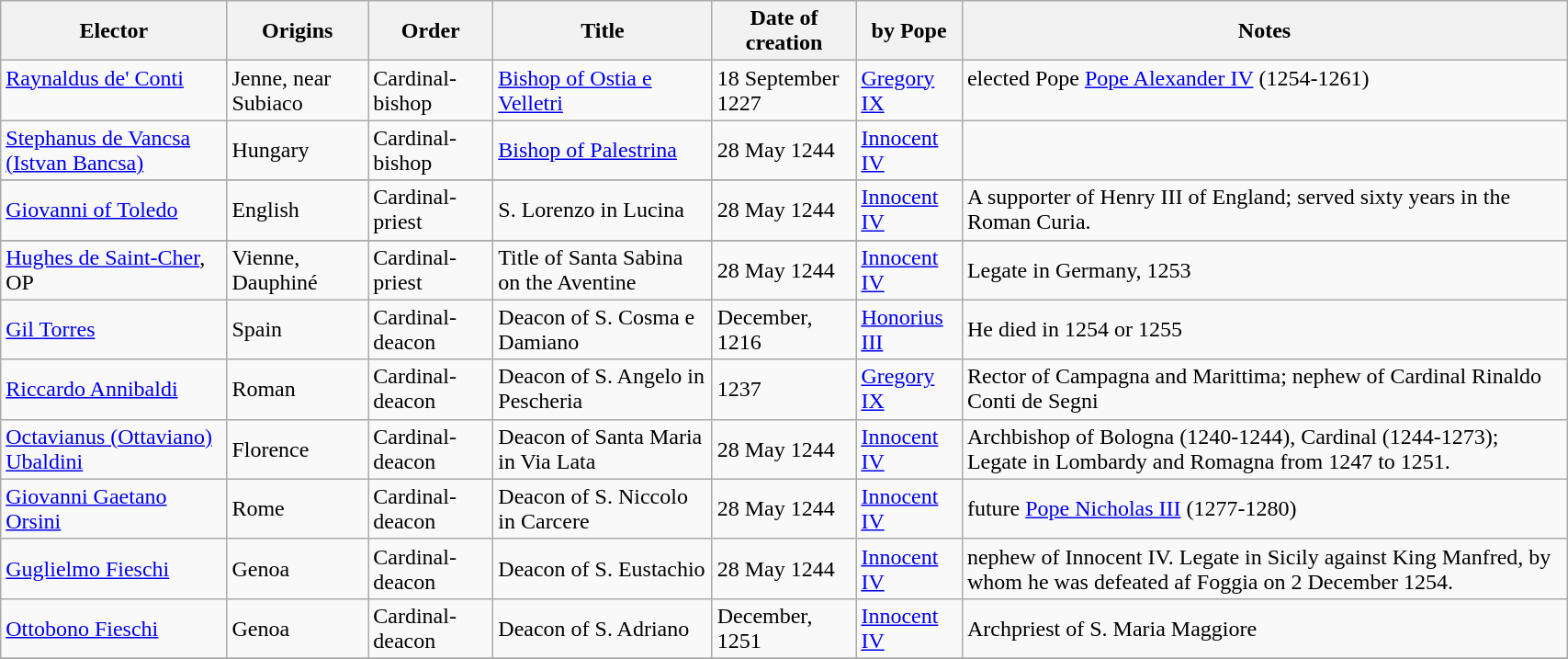<table class="wikitable sortable collapsible" style="width: 90%" style="margin: 2em auto 2em auto;">
<tr>
<th width="*">Elector</th>
<th width="*">Origins</th>
<th width="*">Order</th>
<th width="*">Title</th>
<th width="*">Date of creation</th>
<th width="*">by Pope</th>
<th width="*">Notes</th>
</tr>
<tr valign="top">
<td><a href='#'>Raynaldus de' Conti</a></td>
<td>Jenne, near Subiaco</td>
<td>Cardinal-bishop</td>
<td><a href='#'>Bishop of Ostia e Velletri</a></td>
<td>18 September 1227</td>
<td><a href='#'>Gregory IX</a></td>
<td>elected Pope <a href='#'>Pope Alexander IV</a> (1254-1261)</td>
</tr>
<tr>
<td><a href='#'>Stephanus de Vancsa (Istvan Bancsa)</a></td>
<td>Hungary</td>
<td>Cardinal-bishop</td>
<td><a href='#'>Bishop of Palestrina</a></td>
<td>28 May 1244</td>
<td><a href='#'>Innocent IV</a></td>
</tr>
<tr>
</tr>
<tr>
<td><a href='#'>Giovanni of Toledo</a></td>
<td>English</td>
<td>Cardinal-priest</td>
<td>S. Lorenzo in Lucina</td>
<td>28 May 1244</td>
<td><a href='#'>Innocent IV</a></td>
<td>A supporter of Henry III of England; served sixty years in the Roman Curia.</td>
</tr>
<tr>
</tr>
<tr>
</tr>
<tr>
<td><a href='#'>Hughes de Saint-Cher</a>, OP</td>
<td>Vienne, Dauphiné</td>
<td>Cardinal-priest</td>
<td>Title of Santa Sabina on the Aventine</td>
<td>28 May 1244</td>
<td><a href='#'>Innocent IV</a></td>
<td>Legate in Germany, 1253</td>
</tr>
<tr>
<td><a href='#'>Gil Torres</a></td>
<td>Spain</td>
<td>Cardinal-deacon</td>
<td>Deacon of S. Cosma e Damiano</td>
<td>December, 1216</td>
<td><a href='#'>Honorius III</a></td>
<td>He died in 1254 or 1255</td>
</tr>
<tr>
<td><a href='#'>Riccardo Annibaldi</a></td>
<td>Roman</td>
<td>Cardinal-deacon</td>
<td>Deacon of S. Angelo in Pescheria</td>
<td>1237</td>
<td><a href='#'>Gregory IX</a></td>
<td>Rector of Campagna and Marittima; nephew of Cardinal Rinaldo Conti de Segni</td>
</tr>
<tr>
<td><a href='#'>Octavianus (Ottaviano) Ubaldini</a></td>
<td>Florence</td>
<td>Cardinal-deacon</td>
<td>Deacon of Santa Maria in Via Lata</td>
<td>28 May 1244</td>
<td><a href='#'>Innocent IV</a></td>
<td>Archbishop of Bologna (1240-1244), Cardinal (1244-1273); Legate in Lombardy and Romagna from 1247 to 1251.</td>
</tr>
<tr>
<td><a href='#'>Giovanni Gaetano Orsini</a></td>
<td>Rome</td>
<td>Cardinal-deacon</td>
<td>Deacon of S. Niccolo in Carcere</td>
<td>28 May 1244</td>
<td><a href='#'>Innocent IV</a></td>
<td>future <a href='#'>Pope Nicholas III</a> (1277-1280)</td>
</tr>
<tr>
<td><a href='#'>Guglielmo Fieschi</a></td>
<td>Genoa</td>
<td>Cardinal-deacon</td>
<td>Deacon of S. Eustachio</td>
<td>28 May 1244</td>
<td><a href='#'>Innocent IV</a></td>
<td>nephew of Innocent IV. Legate in Sicily against King Manfred, by whom he was defeated af Foggia on 2 December 1254.</td>
</tr>
<tr>
<td><a href='#'>Ottobono Fieschi</a></td>
<td>Genoa</td>
<td>Cardinal-deacon</td>
<td>Deacon of S. Adriano</td>
<td>December, 1251</td>
<td><a href='#'>Innocent IV</a></td>
<td>Archpriest of S. Maria Maggiore</td>
</tr>
<tr>
</tr>
</table>
